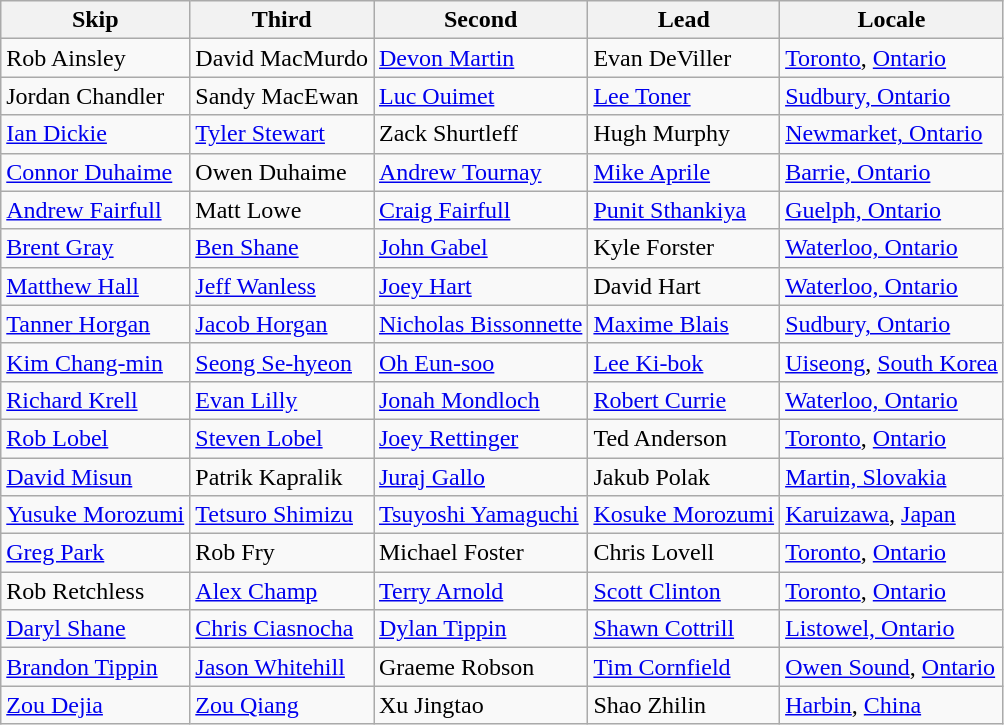<table class=wikitable>
<tr>
<th>Skip</th>
<th>Third</th>
<th>Second</th>
<th>Lead</th>
<th>Locale</th>
</tr>
<tr>
<td>Rob Ainsley</td>
<td>David MacMurdo</td>
<td><a href='#'>Devon Martin</a></td>
<td>Evan DeViller</td>
<td> <a href='#'>Toronto</a>, <a href='#'>Ontario</a></td>
</tr>
<tr>
<td>Jordan Chandler</td>
<td>Sandy MacEwan</td>
<td><a href='#'>Luc Ouimet</a></td>
<td><a href='#'>Lee Toner</a></td>
<td>  <a href='#'>Sudbury, Ontario</a></td>
</tr>
<tr>
<td><a href='#'>Ian Dickie</a></td>
<td><a href='#'>Tyler Stewart</a></td>
<td>Zack Shurtleff</td>
<td>Hugh Murphy</td>
<td>  <a href='#'>Newmarket, Ontario</a></td>
</tr>
<tr>
<td><a href='#'>Connor Duhaime</a></td>
<td>Owen Duhaime</td>
<td><a href='#'>Andrew Tournay</a></td>
<td><a href='#'>Mike Aprile</a></td>
<td>  <a href='#'>Barrie, Ontario</a></td>
</tr>
<tr>
<td><a href='#'>Andrew Fairfull</a></td>
<td>Matt Lowe</td>
<td><a href='#'>Craig Fairfull</a></td>
<td><a href='#'>Punit Sthankiya</a></td>
<td> <a href='#'>Guelph, Ontario</a></td>
</tr>
<tr>
<td><a href='#'>Brent Gray</a></td>
<td><a href='#'>Ben Shane</a></td>
<td><a href='#'>John Gabel</a></td>
<td>Kyle Forster</td>
<td>  <a href='#'>Waterloo, Ontario</a></td>
</tr>
<tr>
<td><a href='#'>Matthew Hall</a></td>
<td><a href='#'>Jeff Wanless</a></td>
<td><a href='#'>Joey Hart</a></td>
<td>David Hart</td>
<td> <a href='#'>Waterloo, Ontario</a></td>
</tr>
<tr>
<td><a href='#'>Tanner Horgan</a></td>
<td><a href='#'>Jacob Horgan</a></td>
<td><a href='#'>Nicholas Bissonnette</a></td>
<td><a href='#'>Maxime Blais</a></td>
<td> <a href='#'>Sudbury, Ontario</a></td>
</tr>
<tr>
<td><a href='#'>Kim Chang-min</a></td>
<td><a href='#'>Seong Se-hyeon</a></td>
<td><a href='#'>Oh Eun-soo</a></td>
<td><a href='#'>Lee Ki-bok</a></td>
<td> <a href='#'>Uiseong</a>, <a href='#'>South Korea</a></td>
</tr>
<tr>
<td><a href='#'>Richard Krell</a></td>
<td><a href='#'>Evan Lilly</a></td>
<td><a href='#'>Jonah Mondloch</a></td>
<td><a href='#'>Robert Currie</a></td>
<td> <a href='#'>Waterloo, Ontario</a></td>
</tr>
<tr>
<td><a href='#'>Rob Lobel</a></td>
<td><a href='#'>Steven Lobel</a></td>
<td><a href='#'>Joey Rettinger</a></td>
<td>Ted Anderson</td>
<td> <a href='#'>Toronto</a>, <a href='#'>Ontario</a></td>
</tr>
<tr>
<td><a href='#'>David Misun</a></td>
<td>Patrik Kapralik</td>
<td><a href='#'>Juraj Gallo</a></td>
<td>Jakub Polak</td>
<td> <a href='#'>Martin, Slovakia</a></td>
</tr>
<tr>
<td><a href='#'>Yusuke Morozumi</a></td>
<td><a href='#'>Tetsuro Shimizu</a></td>
<td><a href='#'>Tsuyoshi Yamaguchi</a></td>
<td><a href='#'>Kosuke Morozumi</a></td>
<td> <a href='#'>Karuizawa</a>, <a href='#'>Japan</a></td>
</tr>
<tr>
<td><a href='#'>Greg Park</a></td>
<td>Rob Fry</td>
<td>Michael Foster</td>
<td>Chris Lovell</td>
<td> <a href='#'>Toronto</a>, <a href='#'>Ontario</a></td>
</tr>
<tr>
<td>Rob Retchless</td>
<td><a href='#'>Alex Champ</a></td>
<td><a href='#'>Terry Arnold</a></td>
<td><a href='#'>Scott Clinton</a></td>
<td>  <a href='#'>Toronto</a>, <a href='#'>Ontario</a></td>
</tr>
<tr>
<td><a href='#'>Daryl Shane</a></td>
<td><a href='#'>Chris Ciasnocha</a></td>
<td><a href='#'>Dylan Tippin</a></td>
<td><a href='#'>Shawn Cottrill</a></td>
<td> <a href='#'>Listowel, Ontario</a></td>
</tr>
<tr>
<td><a href='#'>Brandon Tippin</a></td>
<td><a href='#'>Jason Whitehill</a></td>
<td>Graeme Robson</td>
<td><a href='#'>Tim Cornfield</a></td>
<td> <a href='#'>Owen Sound</a>, <a href='#'>Ontario</a></td>
</tr>
<tr>
<td><a href='#'>Zou Dejia</a></td>
<td><a href='#'>Zou Qiang</a></td>
<td>Xu Jingtao</td>
<td>Shao Zhilin</td>
<td> <a href='#'>Harbin</a>, <a href='#'>China</a></td>
</tr>
</table>
